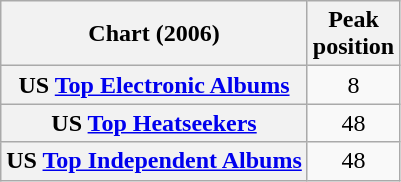<table class="wikitable sortable plainrowheaders">
<tr>
<th scope="col">Chart (2006)</th>
<th scope="col">Peak<br>position</th>
</tr>
<tr>
<th scope="row">US <a href='#'>Top Electronic Albums</a></th>
<td style="text-align:center;">8</td>
</tr>
<tr>
<th scope="row">US <a href='#'>Top Heatseekers</a></th>
<td style="text-align:center;">48</td>
</tr>
<tr>
<th scope="row">US <a href='#'>Top Independent Albums</a></th>
<td style="text-align:center;">48</td>
</tr>
</table>
